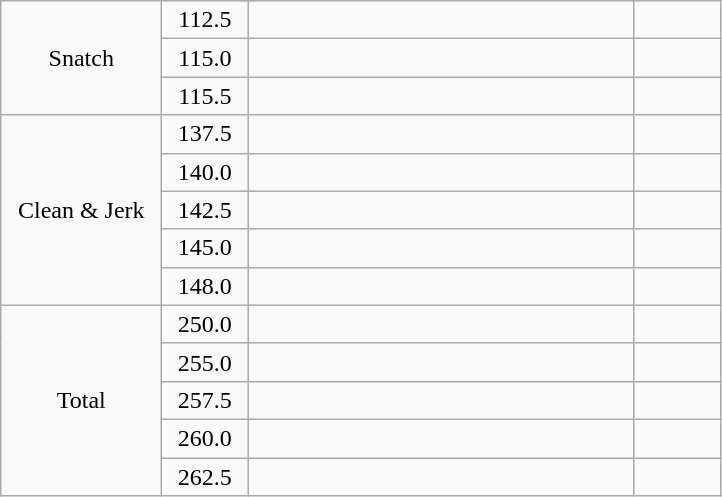<table class = "wikitable" style="text-align:center;">
<tr>
<td rowspan=3 width=100>Snatch</td>
<td width=50>112.5</td>
<td width=250 align=left></td>
<td width=50></td>
</tr>
<tr>
<td>115.0</td>
<td align=left></td>
<td></td>
</tr>
<tr>
<td>115.5</td>
<td align=left></td>
<td></td>
</tr>
<tr>
<td rowspan=5>Clean & Jerk</td>
<td>137.5</td>
<td align=left></td>
<td></td>
</tr>
<tr>
<td>140.0</td>
<td align=left></td>
<td></td>
</tr>
<tr>
<td>142.5</td>
<td align=left></td>
<td></td>
</tr>
<tr>
<td>145.0</td>
<td align=left></td>
<td></td>
</tr>
<tr>
<td>148.0</td>
<td align=left></td>
<td></td>
</tr>
<tr>
<td rowspan=5>Total</td>
<td>250.0</td>
<td align=left></td>
<td></td>
</tr>
<tr>
<td>255.0</td>
<td align=left></td>
<td></td>
</tr>
<tr>
<td>257.5</td>
<td align=left></td>
<td></td>
</tr>
<tr>
<td>260.0</td>
<td align=left></td>
<td></td>
</tr>
<tr>
<td>262.5</td>
<td align=left></td>
<td></td>
</tr>
</table>
